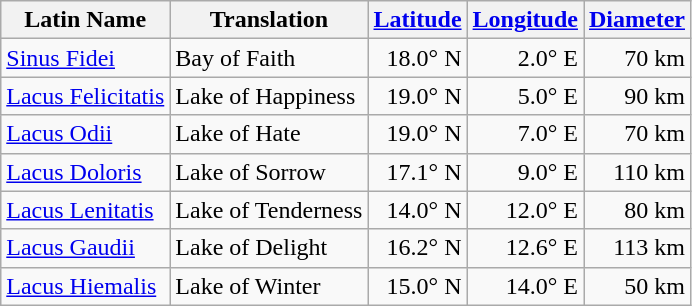<table class="wikitable">
<tr>
<th>Latin Name</th>
<th>Translation</th>
<th><a href='#'>Latitude</a></th>
<th><a href='#'>Longitude</a></th>
<th><a href='#'>Diameter</a></th>
</tr>
<tr>
<td><a href='#'>Sinus Fidei</a></td>
<td>Bay of Faith</td>
<td align="right">18.0° N</td>
<td align="right">2.0° E</td>
<td align="right">70 km</td>
</tr>
<tr>
<td><a href='#'>Lacus Felicitatis</a></td>
<td>Lake of Happiness</td>
<td align="right">19.0° N</td>
<td align="right">5.0° E</td>
<td align="right">90 km</td>
</tr>
<tr>
<td><a href='#'>Lacus Odii</a></td>
<td>Lake of Hate</td>
<td align="right">19.0° N</td>
<td align="right">7.0° E</td>
<td align="right">70 km</td>
</tr>
<tr>
<td><a href='#'>Lacus Doloris</a></td>
<td>Lake of Sorrow</td>
<td align="right">17.1° N</td>
<td align="right">9.0° E</td>
<td align="right">110 km</td>
</tr>
<tr>
<td><a href='#'>Lacus Lenitatis</a></td>
<td>Lake of Tenderness</td>
<td align="right">14.0° N</td>
<td align="right">12.0° E</td>
<td align="right">80 km</td>
</tr>
<tr>
<td><a href='#'>Lacus Gaudii</a></td>
<td>Lake of Delight</td>
<td align="right">16.2° N</td>
<td align="right">12.6° E</td>
<td align="right">113 km</td>
</tr>
<tr>
<td><a href='#'>Lacus Hiemalis</a></td>
<td>Lake of Winter</td>
<td align="right">15.0° N</td>
<td align="right">14.0° E</td>
<td align="right">50 km</td>
</tr>
</table>
